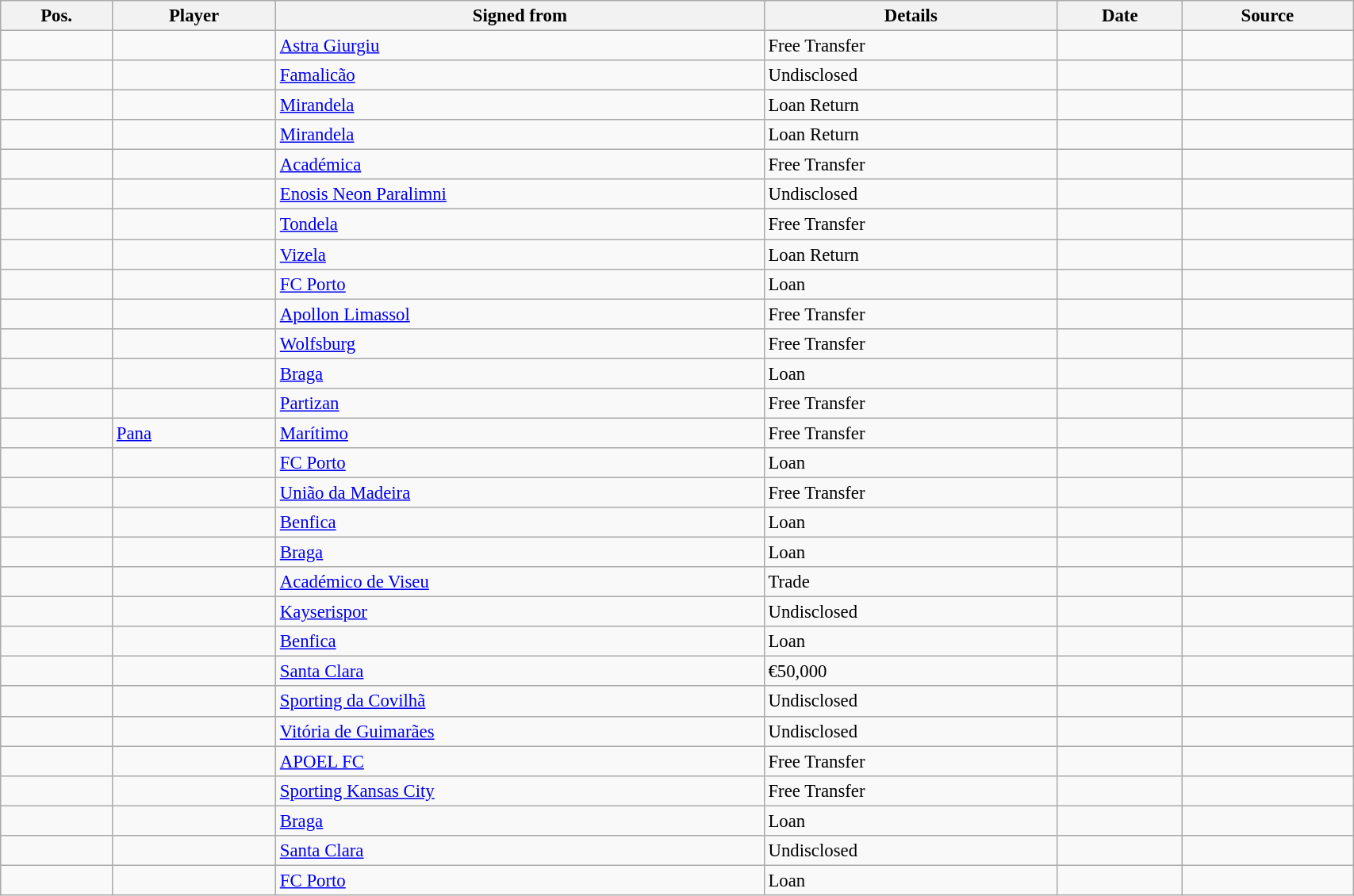<table class="wikitable sortable" style="width:90%; text-align:center; font-size:95%; text-align:left;">
<tr>
<th><strong>Pos.</strong></th>
<th><strong>Player</strong></th>
<th><strong>Signed from</strong></th>
<th><strong>Details</strong></th>
<th><strong>Date</strong></th>
<th><strong>Source</strong></th>
</tr>
<tr>
<td></td>
<td></td>
<td> <a href='#'>Astra Giurgiu</a></td>
<td>Free Transfer</td>
<td></td>
<td></td>
</tr>
<tr>
<td></td>
<td></td>
<td> <a href='#'>Famalicão</a></td>
<td>Undisclosed</td>
<td></td>
<td></td>
</tr>
<tr>
<td></td>
<td></td>
<td> <a href='#'>Mirandela</a></td>
<td>Loan Return</td>
<td></td>
<td></td>
</tr>
<tr>
<td></td>
<td></td>
<td> <a href='#'>Mirandela</a></td>
<td>Loan Return</td>
<td></td>
<td></td>
</tr>
<tr>
<td></td>
<td></td>
<td> <a href='#'>Académica</a></td>
<td>Free Transfer</td>
<td></td>
<td></td>
</tr>
<tr>
<td></td>
<td></td>
<td> <a href='#'>Enosis Neon Paralimni</a></td>
<td>Undisclosed</td>
<td></td>
<td></td>
</tr>
<tr>
<td></td>
<td></td>
<td> <a href='#'>Tondela</a></td>
<td>Free Transfer</td>
<td></td>
<td></td>
</tr>
<tr>
<td></td>
<td></td>
<td> <a href='#'>Vizela</a></td>
<td>Loan Return</td>
<td></td>
<td></td>
</tr>
<tr>
<td></td>
<td></td>
<td> <a href='#'>FC Porto</a></td>
<td>Loan</td>
<td></td>
<td></td>
</tr>
<tr>
<td></td>
<td></td>
<td> <a href='#'>Apollon Limassol</a></td>
<td>Free Transfer</td>
<td></td>
<td></td>
</tr>
<tr>
<td></td>
<td></td>
<td> <a href='#'>Wolfsburg</a></td>
<td>Free Transfer</td>
<td></td>
<td></td>
</tr>
<tr>
<td></td>
<td></td>
<td> <a href='#'>Braga</a></td>
<td>Loan</td>
<td></td>
<td></td>
</tr>
<tr>
<td></td>
<td></td>
<td> <a href='#'>Partizan</a></td>
<td>Free Transfer</td>
<td></td>
<td></td>
</tr>
<tr>
<td></td>
<td> <a href='#'>Pana</a></td>
<td> <a href='#'>Marítimo</a></td>
<td>Free Transfer</td>
<td></td>
<td></td>
</tr>
<tr>
<td></td>
<td></td>
<td> <a href='#'>FC Porto</a></td>
<td>Loan</td>
<td></td>
<td></td>
</tr>
<tr>
<td></td>
<td></td>
<td> <a href='#'>União da Madeira</a></td>
<td>Free Transfer</td>
<td></td>
<td></td>
</tr>
<tr>
<td></td>
<td></td>
<td> <a href='#'>Benfica</a></td>
<td>Loan</td>
<td></td>
<td></td>
</tr>
<tr>
<td></td>
<td></td>
<td> <a href='#'>Braga</a></td>
<td>Loan</td>
<td></td>
<td></td>
</tr>
<tr>
<td></td>
<td></td>
<td> <a href='#'>Académico de Viseu</a></td>
<td>Trade</td>
<td></td>
<td></td>
</tr>
<tr>
<td></td>
<td></td>
<td> <a href='#'>Kayserispor</a></td>
<td>Undisclosed</td>
<td></td>
<td></td>
</tr>
<tr>
<td></td>
<td></td>
<td> <a href='#'>Benfica</a></td>
<td>Loan</td>
<td></td>
<td></td>
</tr>
<tr>
<td></td>
<td></td>
<td> <a href='#'>Santa Clara</a></td>
<td>€50,000</td>
<td></td>
<td></td>
</tr>
<tr>
<td></td>
<td></td>
<td> <a href='#'>Sporting da Covilhã</a></td>
<td>Undisclosed</td>
<td></td>
<td></td>
</tr>
<tr>
<td></td>
<td></td>
<td> <a href='#'>Vitória de Guimarães</a></td>
<td>Undisclosed</td>
<td></td>
<td></td>
</tr>
<tr>
<td></td>
<td></td>
<td> <a href='#'>APOEL FC</a></td>
<td>Free Transfer</td>
<td></td>
<td></td>
</tr>
<tr>
<td></td>
<td></td>
<td> <a href='#'>Sporting Kansas City</a></td>
<td>Free Transfer</td>
<td></td>
<td></td>
</tr>
<tr>
<td></td>
<td></td>
<td> <a href='#'>Braga</a></td>
<td>Loan</td>
<td></td>
<td></td>
</tr>
<tr>
<td></td>
<td></td>
<td> <a href='#'>Santa Clara</a></td>
<td>Undisclosed</td>
<td></td>
<td></td>
</tr>
<tr>
<td></td>
<td></td>
<td> <a href='#'>FC Porto</a></td>
<td>Loan</td>
<td></td>
<td></td>
</tr>
</table>
